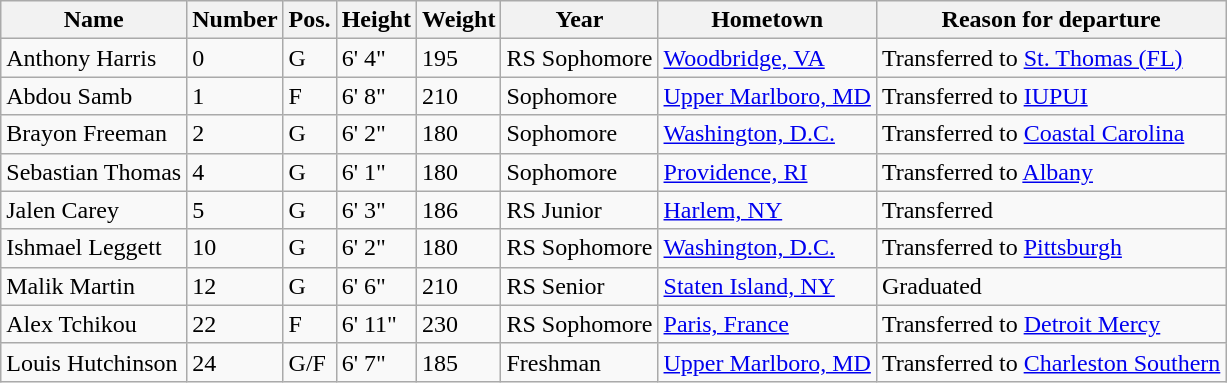<table class="wikitable sortable" border="1">
<tr>
<th>Name</th>
<th>Number</th>
<th>Pos.</th>
<th>Height</th>
<th>Weight</th>
<th>Year</th>
<th>Hometown</th>
<th class="unsortable">Reason for departure</th>
</tr>
<tr>
<td>Anthony Harris</td>
<td>0</td>
<td>G</td>
<td>6' 4"</td>
<td>195</td>
<td>RS Sophomore</td>
<td><a href='#'>Woodbridge, VA</a></td>
<td>Transferred to <a href='#'>St. Thomas (FL)</a></td>
</tr>
<tr>
<td>Abdou Samb</td>
<td>1</td>
<td>F</td>
<td>6' 8"</td>
<td>210</td>
<td>Sophomore</td>
<td><a href='#'>Upper Marlboro, MD</a></td>
<td>Transferred to <a href='#'>IUPUI</a></td>
</tr>
<tr>
<td>Brayon Freeman</td>
<td>2</td>
<td>G</td>
<td>6' 2"</td>
<td>180</td>
<td>Sophomore</td>
<td><a href='#'>Washington, D.C.</a></td>
<td>Transferred to <a href='#'>Coastal Carolina</a></td>
</tr>
<tr>
<td>Sebastian Thomas</td>
<td>4</td>
<td>G</td>
<td>6' 1"</td>
<td>180</td>
<td>Sophomore</td>
<td><a href='#'>Providence, RI</a></td>
<td>Transferred to <a href='#'>Albany</a></td>
</tr>
<tr>
<td>Jalen Carey</td>
<td>5</td>
<td>G</td>
<td>6' 3"</td>
<td>186</td>
<td>RS Junior</td>
<td><a href='#'>Harlem, NY</a></td>
<td>Transferred</td>
</tr>
<tr>
<td>Ishmael Leggett</td>
<td>10</td>
<td>G</td>
<td>6' 2"</td>
<td>180</td>
<td>RS Sophomore</td>
<td><a href='#'>Washington, D.C.</a></td>
<td>Transferred to <a href='#'>Pittsburgh</a></td>
</tr>
<tr>
<td>Malik Martin</td>
<td>12</td>
<td>G</td>
<td>6' 6"</td>
<td>210</td>
<td>RS Senior</td>
<td><a href='#'>Staten Island, NY</a></td>
<td>Graduated</td>
</tr>
<tr>
<td>Alex Tchikou</td>
<td>22</td>
<td>F</td>
<td>6' 11"</td>
<td>230</td>
<td>RS Sophomore</td>
<td><a href='#'>Paris, France</a></td>
<td>Transferred to <a href='#'>Detroit Mercy</a></td>
</tr>
<tr>
<td>Louis Hutchinson</td>
<td>24</td>
<td>G/F</td>
<td>6' 7"</td>
<td>185</td>
<td>Freshman</td>
<td><a href='#'>Upper Marlboro, MD</a></td>
<td>Transferred to <a href='#'>Charleston Southern</a></td>
</tr>
</table>
